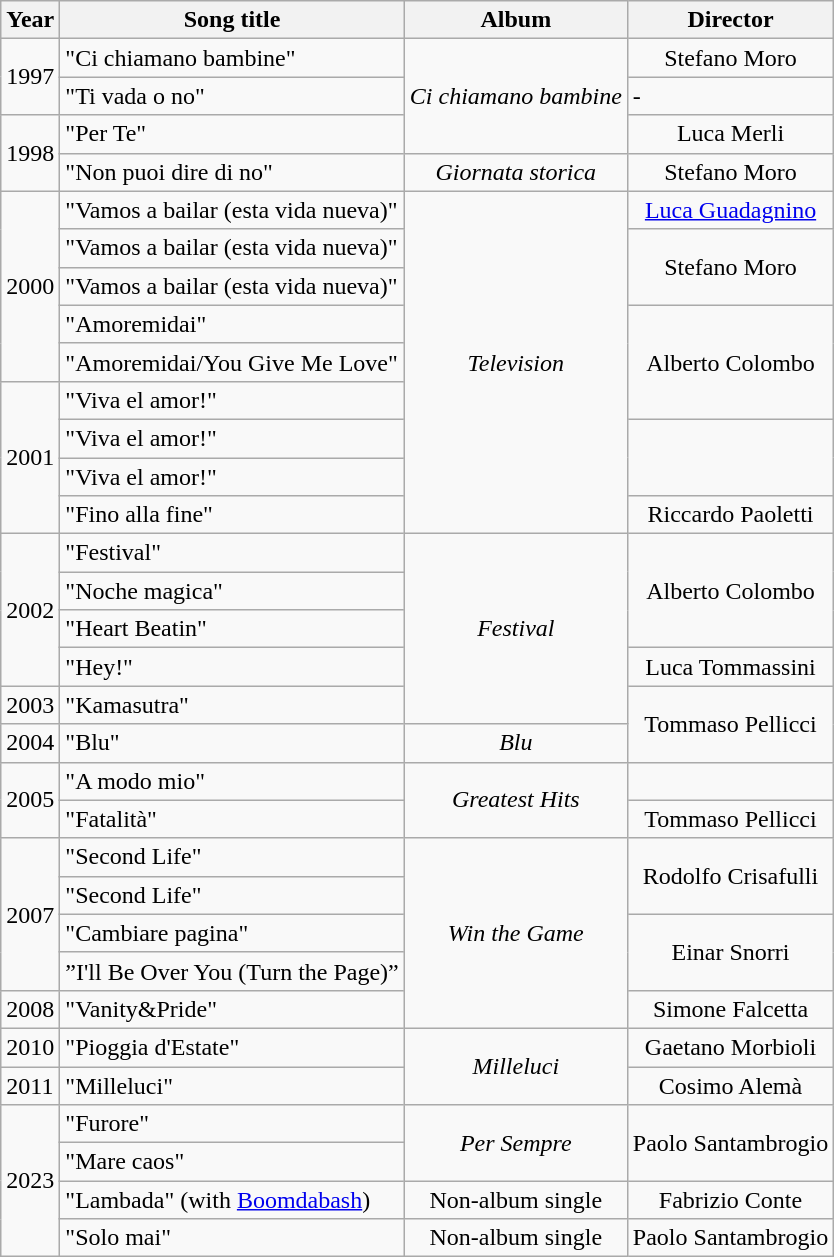<table class="wikitable">
<tr>
<th>Year</th>
<th>Song title</th>
<th>Album</th>
<th>Director</th>
</tr>
<tr>
<td rowspan="2">1997</td>
<td>"Ci chiamano bambine"</td>
<td rowspan="3"align=center><em>Ci chiamano bambine</em></td>
<td align=center>Stefano Moro</td>
</tr>
<tr>
<td>"Ti vada o no"</td>
<td>-</td>
</tr>
<tr>
<td rowspan="2">1998</td>
<td>"Per Te"</td>
<td align=center>Luca Merli</td>
</tr>
<tr>
<td>"Non puoi dire di no"</td>
<td align=center><em>Giornata storica</em></td>
<td align=center>Stefano Moro</td>
</tr>
<tr>
<td rowspan="5">2000</td>
<td>"Vamos a bailar (esta vida nueva)" </td>
<td rowspan="9"align=center><em>Television</em></td>
<td align=center><a href='#'>Luca Guadagnino</a></td>
</tr>
<tr>
<td>"Vamos a bailar (esta vida nueva)" </td>
<td rowspan="2" align=center>Stefano Moro</td>
</tr>
<tr>
<td>"Vamos a bailar (esta vida nueva)" </td>
</tr>
<tr>
<td>"Amoremidai"</td>
<td rowspan="3" align=center>Alberto Colombo</td>
</tr>
<tr>
<td>"Amoremidai/You Give Me Love" </td>
</tr>
<tr>
<td rowspan="4">2001</td>
<td>"Viva el amor!"</td>
</tr>
<tr>
<td>"Viva el amor!" </td>
</tr>
<tr>
<td>"Viva el amor!" </td>
</tr>
<tr>
<td>"Fino alla fine"</td>
<td align=center>Riccardo Paoletti</td>
</tr>
<tr>
<td rowspan="4">2002</td>
<td>"Festival"</td>
<td rowspan="5" align=center><em>Festival</em></td>
<td rowspan="3" align=center>Alberto Colombo</td>
</tr>
<tr>
<td>"Noche magica" </td>
</tr>
<tr>
<td>"Heart Beatin" </td>
</tr>
<tr>
<td>"Hey!"</td>
<td align=center>Luca Tommassini</td>
</tr>
<tr>
<td>2003</td>
<td>"Kamasutra"</td>
<td rowspan="2" align=center>Tommaso Pellicci</td>
</tr>
<tr>
<td>2004</td>
<td>"Blu"</td>
<td align=center><em>Blu</em></td>
</tr>
<tr>
<td rowspan="2">2005</td>
<td>"A modo mio"</td>
<td rowspan="2"align=center><em>Greatest Hits</em></td>
<td></td>
</tr>
<tr>
<td>"Fatalità"</td>
<td align=center>Tommaso Pellicci</td>
</tr>
<tr>
<td rowspan="4">2007</td>
<td>"Second Life"</td>
<td rowspan="5" align=center><em>Win the Game</em></td>
<td rowspan="2" align=center>Rodolfo Crisafulli</td>
</tr>
<tr>
<td>"Second Life" </td>
</tr>
<tr>
<td>"Cambiare pagina"</td>
<td rowspan="2" align=center>Einar Snorri</td>
</tr>
<tr>
<td>”I'll Be Over You (Turn the Page)” </td>
</tr>
<tr>
<td>2008</td>
<td>"Vanity&Pride"</td>
<td align=center>Simone Falcetta</td>
</tr>
<tr>
<td>2010</td>
<td>"Pioggia d'Estate"</td>
<td rowspan="2" align=center><em>Milleluci</em></td>
<td align=center>Gaetano Morbioli</td>
</tr>
<tr>
<td>2011</td>
<td>"Milleluci"</td>
<td align=center>Cosimo Alemà</td>
</tr>
<tr>
<td rowspan="4">2023</td>
<td>"Furore"</td>
<td rowspan="2" align=center><em>Per Sempre</em></td>
<td rowspan="2" align=center>Paolo Santambrogio</td>
</tr>
<tr>
<td>"Mare caos"</td>
</tr>
<tr>
<td>"Lambada" (with <a href='#'>Boomdabash</a>)</td>
<td align="center">Non-album single</td>
<td align="center">Fabrizio Conte</td>
</tr>
<tr>
<td>"Solo mai"</td>
<td align="center">Non-album single</td>
<td align="center">Paolo Santambrogio</td>
</tr>
</table>
